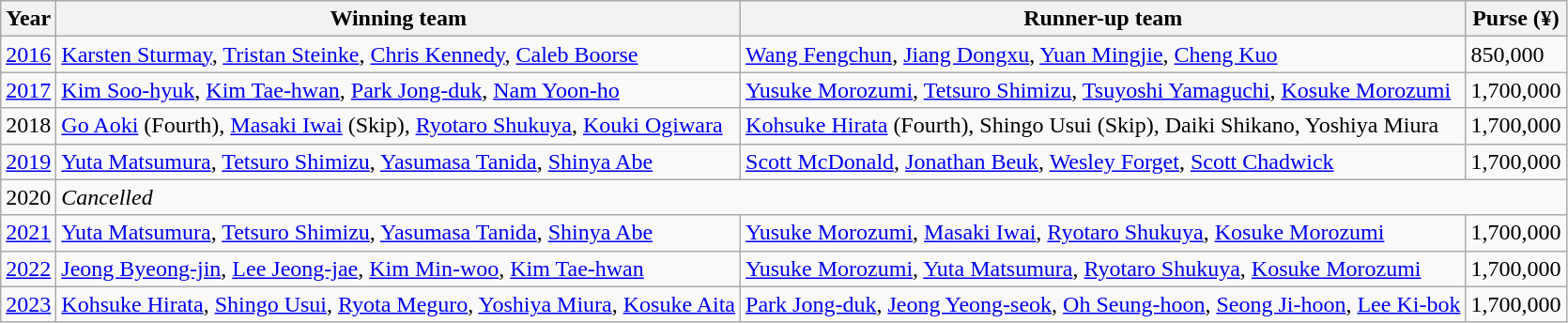<table class="wikitable">
<tr>
<th scope="col">Year</th>
<th scope="col">Winning team</th>
<th scope="col">Runner-up team</th>
<th scope="col">Purse (¥)</th>
</tr>
<tr>
<td><a href='#'>2016</a></td>
<td> <a href='#'>Karsten Sturmay</a>, <a href='#'>Tristan Steinke</a>, <a href='#'>Chris Kennedy</a>, <a href='#'>Caleb Boorse</a></td>
<td> <a href='#'>Wang Fengchun</a>, <a href='#'>Jiang Dongxu</a>, <a href='#'>Yuan Mingjie</a>, <a href='#'>Cheng Kuo</a></td>
<td>850,000</td>
</tr>
<tr>
<td><a href='#'>2017</a></td>
<td> <a href='#'>Kim Soo-hyuk</a>, <a href='#'>Kim Tae-hwan</a>, <a href='#'>Park Jong-duk</a>, <a href='#'>Nam Yoon-ho</a></td>
<td> <a href='#'>Yusuke Morozumi</a>, <a href='#'>Tetsuro Shimizu</a>, <a href='#'>Tsuyoshi Yamaguchi</a>, <a href='#'>Kosuke Morozumi</a></td>
<td>1,700,000</td>
</tr>
<tr>
<td>2018</td>
<td>  <a href='#'>Go Aoki</a> (Fourth), <a href='#'>Masaki Iwai</a> (Skip), <a href='#'>Ryotaro Shukuya</a>, <a href='#'>Kouki Ogiwara</a></td>
<td> <a href='#'>Kohsuke Hirata</a> (Fourth), Shingo Usui (Skip), Daiki Shikano, Yoshiya Miura</td>
<td>1,700,000</td>
</tr>
<tr>
<td><a href='#'>2019</a></td>
<td> <a href='#'>Yuta Matsumura</a>, <a href='#'>Tetsuro Shimizu</a>, <a href='#'>Yasumasa Tanida</a>, <a href='#'>Shinya Abe</a></td>
<td> <a href='#'>Scott McDonald</a>, <a href='#'>Jonathan Beuk</a>, <a href='#'>Wesley Forget</a>, <a href='#'>Scott Chadwick</a></td>
<td>1,700,000</td>
</tr>
<tr>
<td>2020</td>
<td colspan=3><em>Cancelled</em></td>
</tr>
<tr>
<td><a href='#'>2021</a></td>
<td> <a href='#'>Yuta Matsumura</a>, <a href='#'>Tetsuro Shimizu</a>, <a href='#'>Yasumasa Tanida</a>, <a href='#'>Shinya Abe</a></td>
<td> <a href='#'>Yusuke Morozumi</a>, <a href='#'>Masaki Iwai</a>, <a href='#'>Ryotaro Shukuya</a>, <a href='#'>Kosuke Morozumi</a></td>
<td>1,700,000</td>
</tr>
<tr>
<td><a href='#'>2022</a></td>
<td> <a href='#'>Jeong Byeong-jin</a>, <a href='#'>Lee Jeong-jae</a>, <a href='#'>Kim Min-woo</a>, <a href='#'>Kim Tae-hwan</a></td>
<td> <a href='#'>Yusuke Morozumi</a>, <a href='#'>Yuta Matsumura</a>, <a href='#'>Ryotaro Shukuya</a>, <a href='#'>Kosuke Morozumi</a></td>
<td>1,700,000</td>
</tr>
<tr>
<td><a href='#'>2023</a></td>
<td> <a href='#'>Kohsuke Hirata</a>, <a href='#'>Shingo Usui</a>, <a href='#'>Ryota Meguro</a>, <a href='#'>Yoshiya Miura</a>, <a href='#'>Kosuke Aita</a></td>
<td> <a href='#'>Park Jong-duk</a>, <a href='#'>Jeong Yeong-seok</a>, <a href='#'>Oh Seung-hoon</a>, <a href='#'>Seong Ji-hoon</a>, <a href='#'>Lee Ki-bok</a></td>
<td>1,700,000</td>
</tr>
</table>
